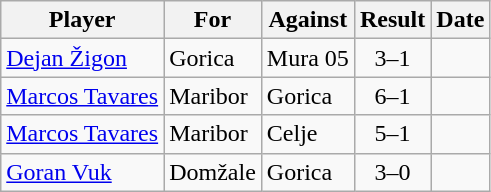<table class="wikitable">
<tr>
<th>Player</th>
<th>For</th>
<th>Against</th>
<th align=center>Result</th>
<th>Date</th>
</tr>
<tr>
<td> <a href='#'>Dejan Žigon</a></td>
<td>Gorica</td>
<td>Mura 05</td>
<td align="center">3–1</td>
<td></td>
</tr>
<tr>
<td> <a href='#'>Marcos Tavares</a></td>
<td>Maribor</td>
<td>Gorica</td>
<td align="center">6–1</td>
<td></td>
</tr>
<tr>
<td> <a href='#'>Marcos Tavares</a></td>
<td>Maribor</td>
<td>Celje</td>
<td align="center">5–1</td>
<td></td>
</tr>
<tr>
<td> <a href='#'>Goran Vuk</a></td>
<td>Domžale</td>
<td>Gorica</td>
<td align="center">3–0</td>
<td></td>
</tr>
</table>
